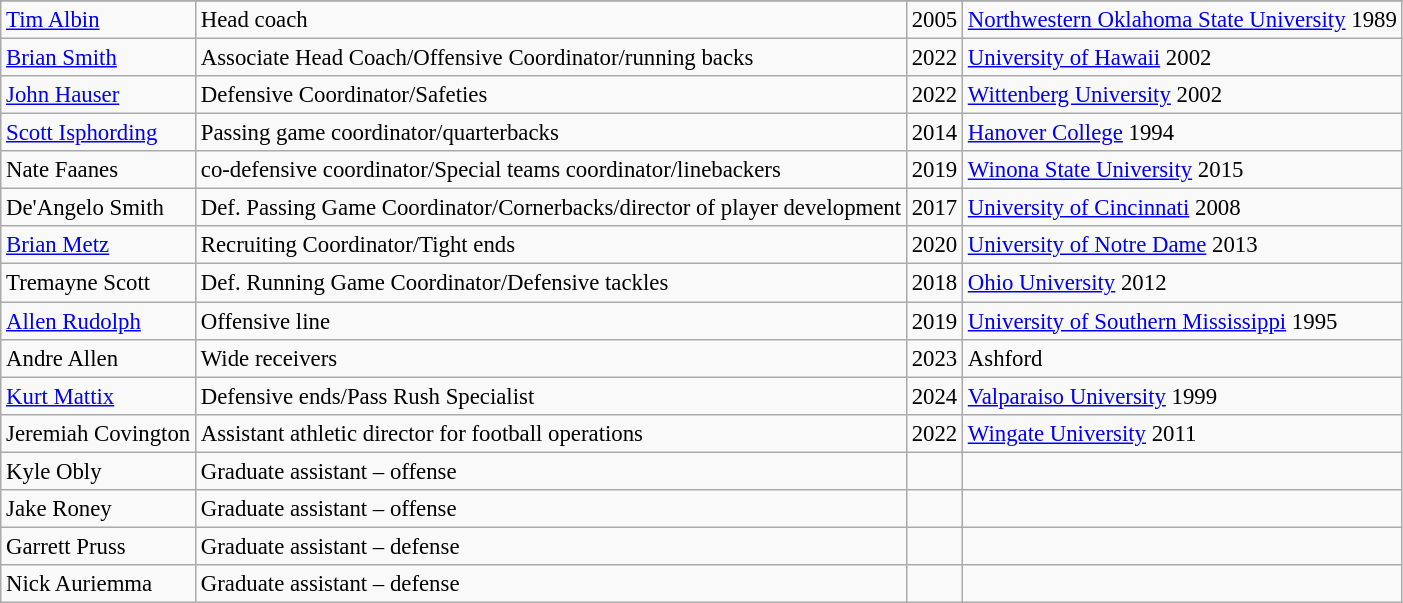<table class="wikitable" style="font-size: 95%;">
<tr>
</tr>
<tr>
<td><a href='#'>Tim Albin</a></td>
<td>Head coach</td>
<td>2005</td>
<td><a href='#'>Northwestern Oklahoma State University</a> 1989</td>
</tr>
<tr>
<td><a href='#'>Brian Smith</a></td>
<td>Associate Head Coach/Offensive Coordinator/running backs</td>
<td>2022</td>
<td><a href='#'>University of Hawaii</a> 2002</td>
</tr>
<tr>
<td><a href='#'>John Hauser</a></td>
<td>Defensive Coordinator/Safeties</td>
<td>2022</td>
<td><a href='#'>Wittenberg University</a> 2002</td>
</tr>
<tr>
<td><a href='#'>Scott Isphording</a></td>
<td>Passing game coordinator/quarterbacks</td>
<td>2014</td>
<td><a href='#'>Hanover College</a> 1994</td>
</tr>
<tr>
<td>Nate Faanes</td>
<td>co-defensive coordinator/Special teams coordinator/linebackers</td>
<td>2019</td>
<td><a href='#'>Winona State University</a> 2015</td>
</tr>
<tr>
<td>De'Angelo Smith</td>
<td>Def. Passing Game Coordinator/Cornerbacks/director of player development</td>
<td>2017</td>
<td><a href='#'>University of Cincinnati</a> 2008</td>
</tr>
<tr>
<td><a href='#'>Brian Metz</a></td>
<td>Recruiting Coordinator/Tight ends</td>
<td>2020</td>
<td><a href='#'>University of Notre Dame</a> 2013</td>
</tr>
<tr>
<td>Tremayne Scott</td>
<td>Def. Running Game Coordinator/Defensive tackles</td>
<td>2018</td>
<td><a href='#'>Ohio University</a> 2012</td>
</tr>
<tr>
<td><a href='#'>Allen Rudolph</a></td>
<td>Offensive line</td>
<td>2019</td>
<td><a href='#'>University of Southern Mississippi</a> 1995</td>
</tr>
<tr>
<td>Andre Allen</td>
<td>Wide receivers</td>
<td>2023</td>
<td>Ashford</td>
</tr>
<tr>
<td><a href='#'>Kurt Mattix</a></td>
<td>Defensive ends/Pass Rush Specialist</td>
<td>2024</td>
<td><a href='#'>Valparaiso University</a> 1999</td>
</tr>
<tr>
<td>Jeremiah Covington</td>
<td>Assistant athletic director for football operations</td>
<td>2022</td>
<td><a href='#'>Wingate University</a> 2011</td>
</tr>
<tr>
<td>Kyle Obly</td>
<td>Graduate assistant – offense</td>
<td></td>
<td></td>
</tr>
<tr>
<td>Jake Roney</td>
<td>Graduate assistant – offense</td>
<td></td>
<td></td>
</tr>
<tr>
<td>Garrett Pruss</td>
<td>Graduate assistant – defense</td>
<td></td>
<td></td>
</tr>
<tr>
<td>Nick Auriemma</td>
<td>Graduate assistant – defense</td>
<td></td>
<td></td>
</tr>
</table>
